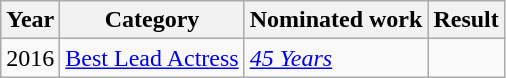<table class="wikitable sortable">
<tr>
<th>Year</th>
<th>Category</th>
<th>Nominated work</th>
<th>Result</th>
</tr>
<tr>
<td>2016</td>
<td><a href='#'>Best Lead Actress</a></td>
<td><em><a href='#'>45 Years</a></em></td>
<td></td>
</tr>
</table>
